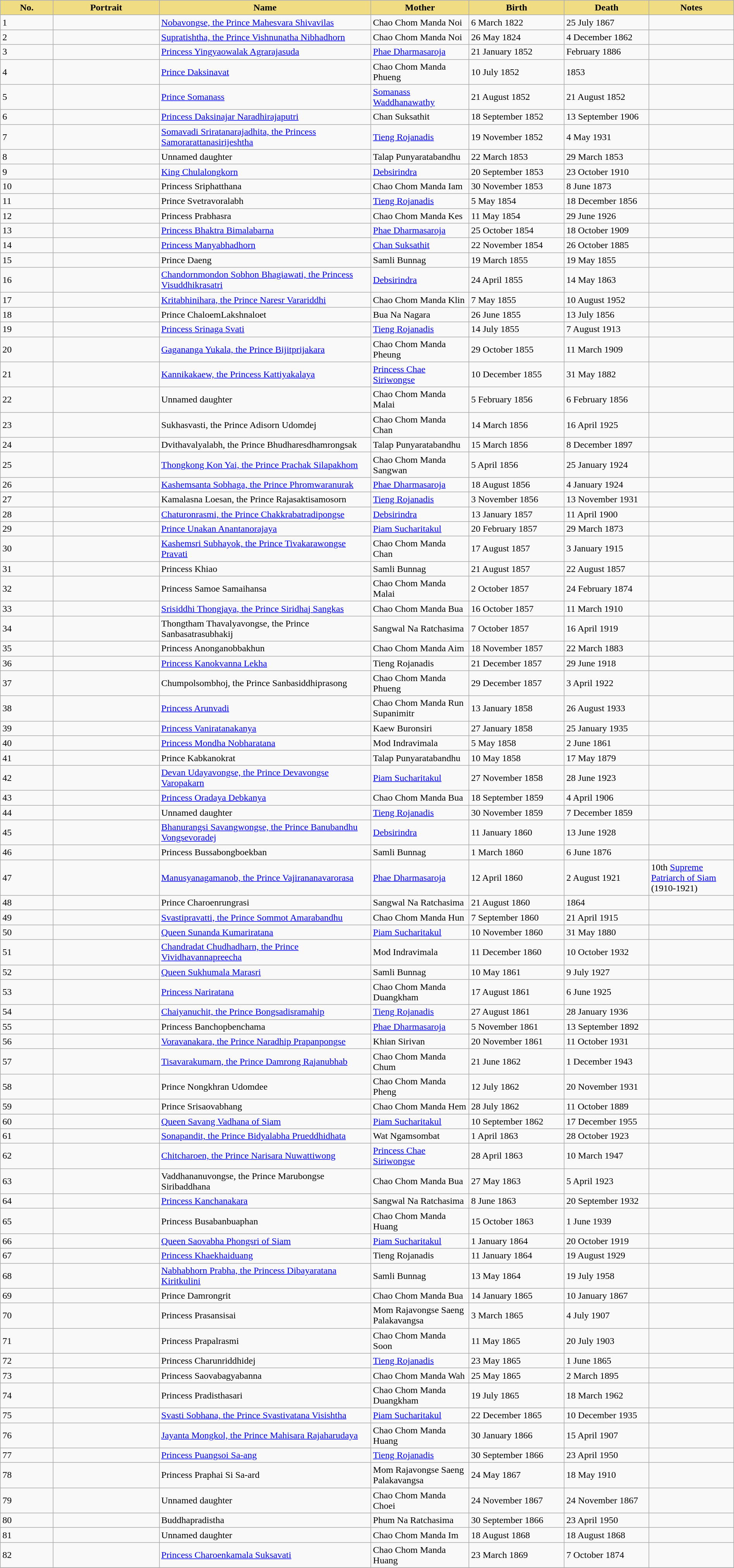<table width=100% class="wikitable">
<tr>
<th style="background-color:#F0DC82" width=5%>No.</th>
<th style="background-color:#F0DC82" width=10%>Portrait</th>
<th style="background-color:#F0DC82" width=20%>Name</th>
<th style="background-color:#F0DC82" width=9%>Mother</th>
<th style="background-color:#F0DC82" width=9%>Birth</th>
<th style="background-color:#F0DC82" width=8%>Death</th>
<th style="background-color:#F0DC82" width=8%>Notes</th>
</tr>
<tr>
<td>1</td>
<td align="center"></td>
<td><a href='#'>Nobavongse, the Prince Mahesvara Shivavilas</a><br></td>
<td>Chao Chom Manda Noi</td>
<td>6 March 1822</td>
<td>25 July 1867</td>
<td></td>
</tr>
<tr>
<td>2</td>
<td align="center"></td>
<td><a href='#'>Supratishtha, the Prince Vishnunatha Nibhadhorn</a><br></td>
<td>Chao Chom Manda Noi</td>
<td>26 May 1824</td>
<td>4 December 1862</td>
<td></td>
</tr>
<tr>
<td>3</td>
<td align="center"></td>
<td><a href='#'>Princess Yingyaowalak Agrarajasuda</a><br></td>
<td><a href='#'>Phae Dharmasaroja</a></td>
<td>21 January 1852</td>
<td>February 1886</td>
<td></td>
</tr>
<tr>
<td>4</td>
<td align="center"></td>
<td><a href='#'>Prince Daksinavat</a><br></td>
<td>Chao Chom Manda Phueng</td>
<td>10 July 1852</td>
<td>1853</td>
<td></td>
</tr>
<tr>
<td>5</td>
<td align="center"></td>
<td><a href='#'>Prince Somanass</a><br></td>
<td><a href='#'>Somanass Waddhanawathy</a></td>
<td>21 August 1852</td>
<td>21 August 1852</td>
<td></td>
</tr>
<tr>
<td>6</td>
<td align="center"></td>
<td><a href='#'>Princess Daksinajar Naradhirajaputri</a><br></td>
<td>Chan Suksathit</td>
<td>18 September 1852</td>
<td>13 September 1906</td>
<td></td>
</tr>
<tr>
<td>7</td>
<td align="center"></td>
<td><a href='#'>Somavadi Sriratanarajadhita, the Princess Samorarattanasirijeshtha</a> <br></td>
<td><a href='#'>Tieng Rojanadis</a></td>
<td>19 November 1852</td>
<td>4 May 1931</td>
<td></td>
</tr>
<tr>
<td>8</td>
<td align="center"></td>
<td>Unnamed daughter</td>
<td>Talap Punyaratabandhu</td>
<td>22 March 1853</td>
<td>29 March 1853</td>
<td></td>
</tr>
<tr>
<td>9</td>
<td align="center"></td>
<td><a href='#'>King Chulalongkorn</a>  <br></td>
<td><a href='#'>Debsirindra</a></td>
<td>20 September 1853</td>
<td>23 October 1910</td>
<td></td>
</tr>
<tr>
<td>10</td>
<td align="center"></td>
<td>Princess Sriphatthana <br></td>
<td>Chao Chom Manda Iam</td>
<td>30 November 1853</td>
<td>8 June 1873</td>
<td></td>
</tr>
<tr>
<td>11</td>
<td align="center"></td>
<td>Prince Svetravoralabh <br></td>
<td><a href='#'>Tieng Rojanadis</a></td>
<td>5 May 1854</td>
<td>18 December 1856</td>
<td></td>
</tr>
<tr>
<td>12</td>
<td align="center"></td>
<td>Princess Prabhasra<br></td>
<td>Chao Chom Manda Kes</td>
<td>11 May 1854</td>
<td>29 June 1926</td>
<td></td>
</tr>
<tr>
<td>13</td>
<td align="center"></td>
<td><a href='#'>Princess Bhaktra Bimalabarna</a><br></td>
<td><a href='#'>Phae Dharmasaroja</a></td>
<td>25 October 1854</td>
<td>18 October 1909</td>
<td></td>
</tr>
<tr>
<td>14</td>
<td align="center"></td>
<td><a href='#'>Princess Manyabhadhorn</a><br></td>
<td><a href='#'>Chan Suksathit</a></td>
<td>22 November 1854</td>
<td>26 October 1885</td>
<td></td>
</tr>
<tr>
<td>15</td>
<td align="center"></td>
<td>Prince Daeng<br></td>
<td>Samli Bunnag</td>
<td>19 March 1855</td>
<td>19 May 1855</td>
<td></td>
</tr>
<tr>
<td>16</td>
<td align="center"></td>
<td><a href='#'>Chandornmondon Sobhon Bhagiawati, the Princess Visuddhikrasatri</a><br></td>
<td><a href='#'>Debsirindra</a></td>
<td>24 April 1855</td>
<td>14 May 1863</td>
<td></td>
</tr>
<tr>
<td>17</td>
<td align="center"></td>
<td><a href='#'>Kritabhinihara, the Prince Naresr Varariddhi</a> <br></td>
<td>Chao Chom Manda Klin</td>
<td>7 May 1855</td>
<td>10 August 1952</td>
<td></td>
</tr>
<tr>
<td>18</td>
<td align="center"></td>
<td>Prince ChaloemLakshnaloet<br></td>
<td>Bua Na Nagara</td>
<td>26 June 1855</td>
<td>13 July 1856</td>
<td></td>
</tr>
<tr>
<td>19</td>
<td align="center"></td>
<td><a href='#'>Princess Srinaga Svati</a><br></td>
<td><a href='#'>Tieng Rojanadis</a></td>
<td>14 July 1855</td>
<td>7 August 1913</td>
<td></td>
</tr>
<tr>
<td>20</td>
<td align="center"></td>
<td><a href='#'>Gagananga Yukala, the Prince Bijitprijakara</a><br></td>
<td>Chao Chom Manda Pheung</td>
<td>29 October 1855</td>
<td>11 March 1909</td>
<td></td>
</tr>
<tr>
<td>21</td>
<td align="center"></td>
<td><a href='#'>Kannikakaew, the Princess Kattiyakalaya</a><br></td>
<td><a href='#'>Princess Chae Siriwongse</a></td>
<td>10 December 1855</td>
<td>31 May 1882</td>
<td></td>
</tr>
<tr>
<td>22</td>
<td align="center"></td>
<td>Unnamed daughter</td>
<td>Chao Chom Manda Malai</td>
<td>5 February 1856</td>
<td>6 February 1856</td>
<td></td>
</tr>
<tr>
<td>23</td>
<td align="center"></td>
<td>Sukhasvasti, the Prince Adisorn Udomdej <br></td>
<td>Chao Chom Manda Chan</td>
<td>14 March 1856</td>
<td>16 April 1925</td>
<td></td>
</tr>
<tr>
<td>24</td>
<td align="center"></td>
<td>Dvithavalyalabh, the Prince Bhudharesdhamrongsak<br></td>
<td>Talap Punyaratabandhu</td>
<td>15 March 1856</td>
<td>8 December 1897</td>
<td></td>
</tr>
<tr>
<td>25</td>
<td align="center"></td>
<td><a href='#'>Thongkong Kon Yai, the Prince Prachak Silapakhom</a><br></td>
<td>Chao Chom Manda Sangwan</td>
<td>5 April 1856</td>
<td>25 January 1924</td>
<td></td>
</tr>
<tr>
<td>26</td>
<td align="center"></td>
<td><a href='#'>Kashemsanta Sobhaga, the Prince Phromwaranurak</a><br></td>
<td><a href='#'>Phae Dharmasaroja</a></td>
<td>18 August 1856</td>
<td>4 January 1924</td>
<td></td>
</tr>
<tr>
<td>27</td>
<td align="center"></td>
<td>Kamalasna Loesan, the Prince Rajasaktisamosorn<br></td>
<td><a href='#'>Tieng Rojanadis</a></td>
<td>3 November 1856</td>
<td>13 November 1931</td>
<td></td>
</tr>
<tr>
<td>28</td>
<td align="center"></td>
<td><a href='#'>Chaturonrasmi, the Prince Chakkrabatradipongse</a><br></td>
<td><a href='#'>Debsirindra</a></td>
<td>13 January 1857</td>
<td>11 April 1900</td>
<td></td>
</tr>
<tr>
<td>29</td>
<td align="center"></td>
<td><a href='#'>Prince Unakan Anantanorajaya</a><br></td>
<td><a href='#'>Piam Sucharitakul</a></td>
<td>20 February 1857</td>
<td>29 March 1873</td>
<td></td>
</tr>
<tr>
<td>30</td>
<td align="center"></td>
<td><a href='#'>Kashemsri Subhayok, the Prince Tivakarawongse Pravati</a><br></td>
<td>Chao Chom Manda Chan</td>
<td>17 August 1857</td>
<td>3 January 1915</td>
<td></td>
</tr>
<tr>
<td>31</td>
<td align="center"></td>
<td>Princess Khiao<br></td>
<td>Samli Bunnag</td>
<td>21 August 1857</td>
<td>22 August 1857</td>
<td></td>
</tr>
<tr>
<td>32</td>
<td align="center"></td>
<td>Princess Samoe Samaihansa<br></td>
<td>Chao Chom Manda Malai</td>
<td>2 October 1857</td>
<td>24 February 1874</td>
<td></td>
</tr>
<tr>
<td>33</td>
<td align="center"></td>
<td><a href='#'>Srisiddhi Thongjaya, the Prince Siridhaj Sangkas</a><br></td>
<td>Chao Chom Manda Bua</td>
<td>16 October 1857</td>
<td>11 March 1910</td>
<td></td>
</tr>
<tr>
<td>34</td>
<td align="center"></td>
<td>Thongtham Thavalyavongse, the Prince Sanbasatrasubhakij<br></td>
<td>Sangwal Na Ratchasima</td>
<td>7 October 1857</td>
<td>16 April 1919</td>
<td></td>
</tr>
<tr>
<td>35</td>
<td align="center"></td>
<td>Princess Anonganobbakhun<br></td>
<td>Chao Chom Manda Aim</td>
<td>18 November 1857</td>
<td>22 March 1883</td>
<td></td>
</tr>
<tr>
<td>36</td>
<td align="center"></td>
<td><a href='#'>Princess Kanokvanna Lekha</a><br></td>
<td>Tieng Rojanadis</td>
<td>21 December 1857</td>
<td>29 June 1918</td>
<td></td>
</tr>
<tr>
<td>37</td>
<td align="center"></td>
<td>Chumpolsombhoj, the Prince Sanbasiddhiprasong<br></td>
<td>Chao Chom Manda Phueng</td>
<td>29 December 1857</td>
<td>3 April 1922</td>
<td></td>
</tr>
<tr>
<td>38</td>
<td align="center"></td>
<td><a href='#'>Princess Arunvadi</a><br></td>
<td>Chao Chom Manda Run Supanimitr</td>
<td>13 January 1858</td>
<td>26 August 1933</td>
<td></td>
</tr>
<tr>
<td>39</td>
<td align="center"></td>
<td><a href='#'>Princess Vaniratanakanya</a><br></td>
<td>Kaew Buronsiri</td>
<td>27 January 1858</td>
<td>25 January 1935</td>
<td></td>
</tr>
<tr>
<td>40</td>
<td align="center"></td>
<td><a href='#'>Princess Mondha Nobharatana</a><br></td>
<td>Mod Indravimala</td>
<td>5 May 1858</td>
<td>2 June 1861</td>
<td></td>
</tr>
<tr>
<td>41</td>
<td align="center"></td>
<td>Prince Kabkanokrat<br></td>
<td>Talap Punyaratabandhu</td>
<td>10 May 1858</td>
<td>17 May 1879</td>
<td></td>
</tr>
<tr>
<td>42</td>
<td align="center"></td>
<td><a href='#'>Devan Udayavongse, the Prince Devavongse Varopakarn</a><br></td>
<td><a href='#'>Piam Sucharitakul</a></td>
<td>27 November 1858</td>
<td>28 June 1923</td>
<td></td>
</tr>
<tr>
<td>43</td>
<td align="center"></td>
<td><a href='#'>Princess Oradaya Debkanya</a><br></td>
<td>Chao Chom Manda Bua</td>
<td>18 September 1859</td>
<td>4 April 1906</td>
<td></td>
</tr>
<tr>
<td>44</td>
<td align="center"></td>
<td>Unnamed daughter</td>
<td><a href='#'>Tieng Rojanadis</a></td>
<td>30 November 1859</td>
<td>7 December 1859</td>
<td></td>
</tr>
<tr>
<td>45</td>
<td align="center"></td>
<td><a href='#'>Bhanurangsi Savangwongse, the Prince Banubandhu Vongsevoradej</a><br></td>
<td><a href='#'>Debsirindra</a></td>
<td>11 January 1860</td>
<td>13 June 1928</td>
<td></td>
</tr>
<tr>
<td>46</td>
<td align="center"></td>
<td>Princess Bussabongboekban<br></td>
<td>Samli Bunnag</td>
<td>1 March 1860</td>
<td>6 June 1876</td>
<td></td>
</tr>
<tr>
<td>47</td>
<td align="center"></td>
<td><a href='#'>Manusyanagamanob, the Prince Vajirananavarorasa</a><br></td>
<td><a href='#'>Phae Dharmasaroja</a></td>
<td>12 April 1860</td>
<td>2 August 1921</td>
<td>10th <a href='#'>Supreme Patriarch of Siam</a> (1910-1921)</td>
</tr>
<tr>
<td>48</td>
<td align="center"></td>
<td>Prince Charoenrungrasi<br></td>
<td>Sangwal Na Ratchasima</td>
<td>21 August 1860</td>
<td>1864</td>
<td></td>
</tr>
<tr>
<td>49</td>
<td align="center"></td>
<td><a href='#'>Svastipravatti, the Prince Sommot Amarabandhu</a><br></td>
<td>Chao Chom Manda Hun</td>
<td>7 September 1860</td>
<td>21 April 1915</td>
<td></td>
</tr>
<tr>
<td>50</td>
<td align="center"></td>
<td><a href='#'>Queen Sunanda Kumariratana</a><br></td>
<td><a href='#'>Piam Sucharitakul</a></td>
<td>10 November 1860</td>
<td>31 May 1880</td>
<td></td>
</tr>
<tr>
<td>51</td>
<td align="center"></td>
<td><a href='#'>Chandradat Chudhadharn, the Prince Vividhavannapreecha</a><br></td>
<td>Mod Indravimala</td>
<td>11 December 1860</td>
<td>10 October 1932</td>
<td></td>
</tr>
<tr>
<td>52</td>
<td align="center"></td>
<td><a href='#'>Queen Sukhumala Marasri</a><br></td>
<td>Samli Bunnag</td>
<td>10 May 1861</td>
<td>9 July 1927</td>
<td></td>
</tr>
<tr>
<td>53</td>
<td align="center"></td>
<td><a href='#'>Princess Nariratana</a><br></td>
<td>Chao Chom Manda Duangkham</td>
<td>17 August 1861</td>
<td>6 June 1925</td>
<td></td>
</tr>
<tr>
<td>54</td>
<td align="center"></td>
<td><a href='#'>Chaiyanuchit, the Prince Bongsadisramahip</a><br></td>
<td><a href='#'>Tieng Rojanadis</a></td>
<td>27 August 1861</td>
<td>28 January 1936</td>
<td></td>
</tr>
<tr>
<td>55</td>
<td align="center"></td>
<td>Princess Banchopbenchama<br></td>
<td><a href='#'>Phae Dharmasaroja</a></td>
<td>5 November 1861</td>
<td>13 September 1892</td>
<td></td>
</tr>
<tr>
<td>56</td>
<td align="center"></td>
<td><a href='#'>Voravanakara, the Prince Naradhip Prapanpongse</a><br></td>
<td>Khian Sirivan</td>
<td>20 November 1861</td>
<td>11 October 1931</td>
<td></td>
</tr>
<tr>
<td>57</td>
<td align="center"></td>
<td><a href='#'>Tisavarakumarn, the Prince Damrong Rajanubhab</a><br></td>
<td>Chao Chom Manda Chum</td>
<td>21 June 1862</td>
<td>1 December 1943</td>
<td></td>
</tr>
<tr>
<td>58</td>
<td align="center"></td>
<td>Prince Nongkhran Udomdee<br></td>
<td>Chao Chom Manda Pheng</td>
<td>12 July 1862</td>
<td>20 November 1931</td>
<td></td>
</tr>
<tr>
<td>59</td>
<td align="center"></td>
<td>Prince Srisaovabhang<br></td>
<td>Chao Chom Manda Hem</td>
<td>28 July 1862</td>
<td>11 October 1889</td>
<td></td>
</tr>
<tr>
<td>60</td>
<td align="center"></td>
<td><a href='#'>Queen Savang Vadhana of Siam</a><br></td>
<td><a href='#'>Piam Sucharitakul</a></td>
<td>10 September 1862</td>
<td>17 December 1955</td>
<td></td>
</tr>
<tr>
<td>61</td>
<td align="center"></td>
<td><a href='#'>Sonapandit, the Prince Bidyalabha Prueddhidhata</a><br></td>
<td>Wat Ngamsombat</td>
<td>1 April 1863</td>
<td>28 October 1923</td>
<td></td>
</tr>
<tr>
<td>62</td>
<td align="center"></td>
<td><a href='#'>Chitcharoen, the Prince Narisara Nuwattiwong</a><br></td>
<td><a href='#'>Princess Chae Siriwongse</a></td>
<td>28 April 1863</td>
<td>10 March 1947</td>
<td></td>
</tr>
<tr>
<td>63</td>
<td align="center"></td>
<td>Vaddhananuvongse, the Prince Marubongse Siribaddhana<br></td>
<td>Chao Chom Manda Bua</td>
<td>27 May 1863</td>
<td>5 April 1923</td>
<td></td>
</tr>
<tr>
<td>64</td>
<td align="center"></td>
<td><a href='#'>Princess Kanchanakara</a><br></td>
<td>Sangwal Na Ratchasima</td>
<td>8 June 1863</td>
<td>20 September 1932</td>
<td></td>
</tr>
<tr>
<td>65</td>
<td align="center"></td>
<td>Princess Busabanbuaphan<br></td>
<td>Chao Chom Manda Huang</td>
<td>15 October 1863</td>
<td>1 June 1939</td>
<td></td>
</tr>
<tr>
<td>66</td>
<td align="center"></td>
<td><a href='#'>Queen Saovabha Phongsri of Siam</a><br></td>
<td><a href='#'>Piam Sucharitakul</a></td>
<td>1 January 1864</td>
<td>20 October 1919</td>
<td></td>
</tr>
<tr>
<td>67</td>
<td align="center"></td>
<td><a href='#'>Princess Khaekhaiduang</a><br></td>
<td>Tieng Rojanadis</td>
<td>11 January 1864</td>
<td>19 August 1929</td>
<td></td>
</tr>
<tr>
<td>68</td>
<td align="center"></td>
<td><a href='#'>Nabhabhorn Prabha, the Princess Dibayaratana Kiritkulini</a><br></td>
<td>Samli Bunnag</td>
<td>13 May 1864</td>
<td>19 July 1958</td>
<td></td>
</tr>
<tr>
<td>69</td>
<td align="center"></td>
<td>Prince Damrongrit<br></td>
<td>Chao Chom Manda Bua</td>
<td>14 January 1865</td>
<td>10 January 1867</td>
<td></td>
</tr>
<tr>
<td>70</td>
<td align="center"></td>
<td>Princess Prasansisai<br></td>
<td>Mom Rajavongse Saeng Palakavangsa</td>
<td>3 March 1865</td>
<td>4 July 1907</td>
<td></td>
</tr>
<tr>
<td>71</td>
<td align="center"></td>
<td>Princess Prapalrasmi<br></td>
<td>Chao Chom Manda Soon</td>
<td>11 May 1865</td>
<td>20 July 1903</td>
<td></td>
</tr>
<tr>
<td>72</td>
<td align="center"></td>
<td>Princess Charunriddhidej<br></td>
<td><a href='#'>Tieng Rojanadis</a></td>
<td>23 May 1865</td>
<td>1 June 1865</td>
<td></td>
</tr>
<tr>
<td>73</td>
<td align="center"></td>
<td>Princess Saovabagyabanna<br></td>
<td>Chao Chom Manda Wah</td>
<td>25 May 1865</td>
<td>2 March 1895</td>
<td></td>
</tr>
<tr>
<td>74</td>
<td align="center"></td>
<td>Princess Pradisthasari<br></td>
<td>Chao Chom Manda Duangkham</td>
<td>19 July 1865</td>
<td>18 March 1962</td>
<td></td>
</tr>
<tr>
<td>75</td>
<td align="center"></td>
<td><a href='#'>Svasti Sobhana, the Prince Svastivatana Visishtha</a><br></td>
<td><a href='#'>Piam Sucharitakul</a></td>
<td>22 December 1865</td>
<td>10 December 1935</td>
<td></td>
</tr>
<tr>
<td>76</td>
<td align="center"></td>
<td><a href='#'>Jayanta Mongkol, the Prince Mahisara Rajaharudaya</a><br></td>
<td>Chao Chom Manda Huang</td>
<td>30 January 1866</td>
<td>15 April 1907</td>
<td></td>
</tr>
<tr>
<td>77</td>
<td align="center"></td>
<td><a href='#'>Princess Puangsoi Sa-ang</a><br></td>
<td><a href='#'>Tieng Rojanadis</a></td>
<td>30 September 1866</td>
<td>23 April 1950</td>
<td></td>
</tr>
<tr>
<td>78</td>
<td align="center"></td>
<td>Princess Praphai Si Sa-ard<br></td>
<td>Mom Rajavongse Saeng Palakavangsa</td>
<td>24 May 1867</td>
<td>18 May 1910</td>
<td></td>
</tr>
<tr>
<td>79</td>
<td align="center"></td>
<td>Unnamed daughter</td>
<td>Chao Chom Manda Choei</td>
<td>24 November 1867</td>
<td>24 November 1867</td>
<td></td>
</tr>
<tr>
<td>80</td>
<td align="center"></td>
<td>Buddhapradistha<br></td>
<td>Phum Na Ratchasima</td>
<td>30 September 1866</td>
<td>23 April 1950</td>
<td></td>
</tr>
<tr>
<td>81</td>
<td align="center"></td>
<td>Unnamed daughter</td>
<td>Chao Chom Manda Im</td>
<td>18 August 1868</td>
<td>18 August 1868</td>
<td></td>
</tr>
<tr>
<td>82</td>
<td align="center"></td>
<td><a href='#'>Princess Charoenkamala Suksavati</a><br></td>
<td>Chao Chom Manda Huang</td>
<td>23 March 1869</td>
<td>7 October 1874</td>
<td></td>
</tr>
<tr>
</tr>
</table>
